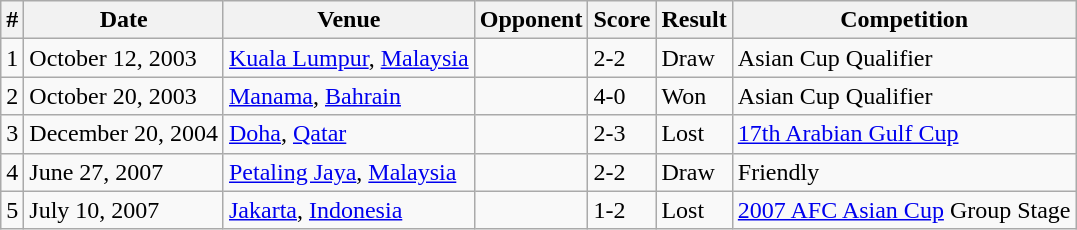<table class="wikitable">
<tr>
<th>#</th>
<th>Date</th>
<th>Venue</th>
<th>Opponent</th>
<th>Score</th>
<th>Result</th>
<th>Competition</th>
</tr>
<tr>
<td>1</td>
<td>October 12, 2003</td>
<td><a href='#'>Kuala Lumpur</a>, <a href='#'>Malaysia</a></td>
<td></td>
<td>2-2</td>
<td>Draw</td>
<td>Asian Cup Qualifier</td>
</tr>
<tr>
<td>2</td>
<td>October 20, 2003</td>
<td><a href='#'>Manama</a>, <a href='#'>Bahrain</a></td>
<td></td>
<td>4-0</td>
<td>Won</td>
<td>Asian Cup Qualifier</td>
</tr>
<tr>
<td>3</td>
<td>December 20, 2004</td>
<td><a href='#'>Doha</a>, <a href='#'>Qatar</a></td>
<td></td>
<td>2-3</td>
<td>Lost</td>
<td><a href='#'>17th Arabian Gulf Cup</a></td>
</tr>
<tr>
<td>4</td>
<td>June 27, 2007</td>
<td><a href='#'>Petaling Jaya</a>, <a href='#'>Malaysia</a></td>
<td></td>
<td>2-2</td>
<td>Draw</td>
<td>Friendly</td>
</tr>
<tr>
<td>5</td>
<td>July 10, 2007</td>
<td><a href='#'>Jakarta</a>, <a href='#'>Indonesia</a></td>
<td></td>
<td>1-2</td>
<td>Lost</td>
<td><a href='#'>2007 AFC Asian Cup</a> Group Stage</td>
</tr>
</table>
